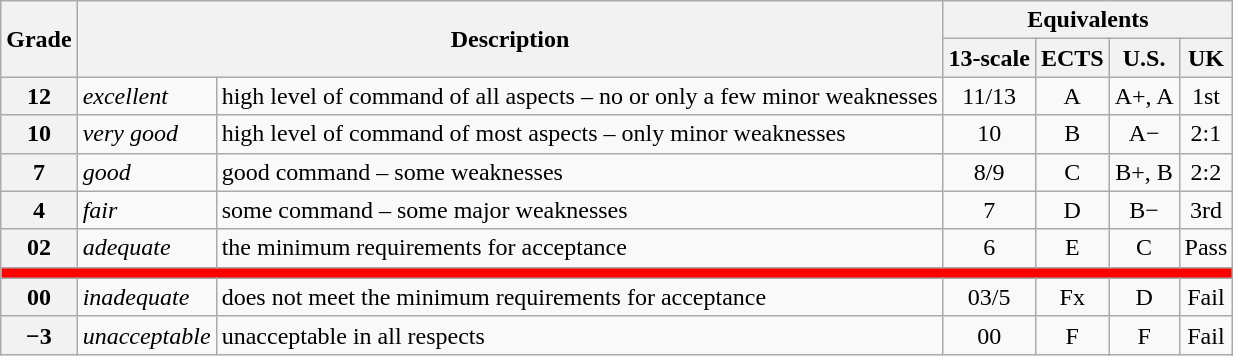<table class="wikitable">
<tr>
<th rowspan="2">Grade</th>
<th rowspan="2" colspan="2">Description</th>
<th colspan="4">Equivalents</th>
</tr>
<tr>
<th>13-scale</th>
<th>ECTS</th>
<th>U.S.</th>
<th>UK</th>
</tr>
<tr>
<th>12</th>
<td><em>excellent</em></td>
<td>high level of command of all aspects – no or only a few minor weaknesses</td>
<td align="center">11/13</td>
<td align="center">A</td>
<td align="center">A+, A</td>
<td align="center">1st</td>
</tr>
<tr>
<th>10</th>
<td><em>very good</em></td>
<td>high level of command of most aspects – only minor weaknesses</td>
<td align="center">10</td>
<td align="center">B</td>
<td align="center">A−</td>
<td align="center">2:1</td>
</tr>
<tr>
<th>7</th>
<td><em>good</em></td>
<td>good command – some weaknesses</td>
<td align="center">8/9</td>
<td align="center">C</td>
<td align="center">B+, B</td>
<td align="center">2:2</td>
</tr>
<tr>
<th>4</th>
<td><em>fair</em></td>
<td>some command – some major weaknesses</td>
<td align="center">7</td>
<td align="center">D</td>
<td align="center">B−</td>
<td align="center">3rd</td>
</tr>
<tr>
<th>02</th>
<td><em>adequate</em></td>
<td>the minimum requirements for acceptance</td>
<td align="center">6</td>
<td align="center">E</td>
<td align="center">C</td>
<td align="center">Pass</td>
</tr>
<tr>
<td colspan="7" style="background-color:red;"></td>
</tr>
<tr>
<th>00</th>
<td><em>inadequate</em></td>
<td>does not meet the minimum requirements for acceptance</td>
<td align="center">03/5</td>
<td align="center">Fx</td>
<td align="center">D</td>
<td align="center">Fail</td>
</tr>
<tr>
<th>−3</th>
<td><em>unacceptable</em></td>
<td>unacceptable in all respects</td>
<td align="center">00</td>
<td align="center">F</td>
<td align="center">F</td>
<td align="center">Fail</td>
</tr>
</table>
